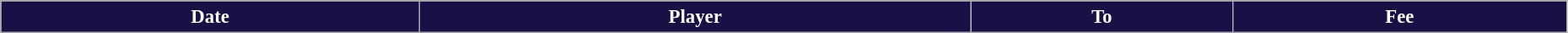<table class="wikitable" style="text-align:left; font-size:95%;width:98%;">
<tr>
<th style="background:#181146; color:white;">Date</th>
<th style="background:#181146; color:white;">Player</th>
<th style="background:#181146; color:white;">To</th>
<th style="background:#181146; color:white;">Fee</th>
</tr>
</table>
